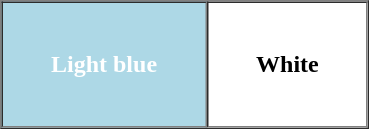<table border="1" cellspacing="0">
<tr>
<td style="background:LightBlue;color:White;padding:2em"><strong>Light blue</strong></td>
<td style="background:White;color:Black;padding:2em"><strong>White</strong></td>
</tr>
</table>
